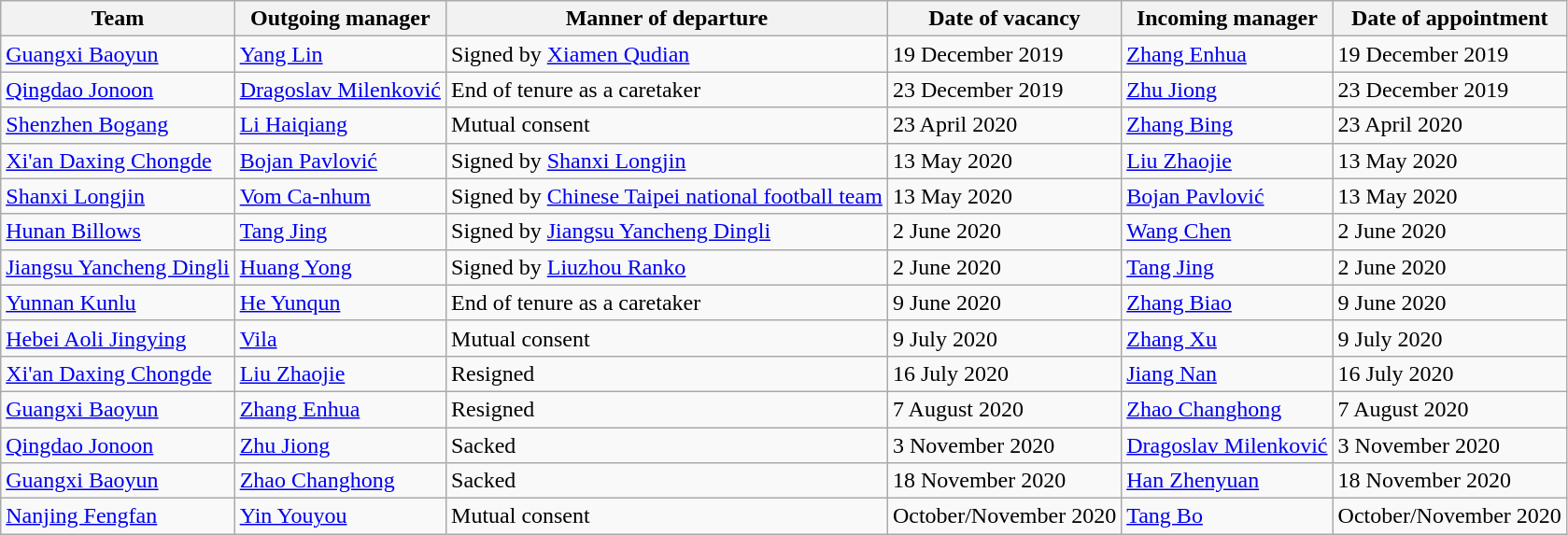<table class="wikitable">
<tr>
<th>Team</th>
<th>Outgoing manager</th>
<th>Manner of departure</th>
<th>Date of vacancy</th>
<th>Incoming manager</th>
<th>Date of appointment</th>
</tr>
<tr>
<td><a href='#'>Guangxi Baoyun</a></td>
<td> <a href='#'>Yang Lin</a></td>
<td>Signed by <a href='#'>Xiamen Qudian</a></td>
<td>19 December 2019</td>
<td> <a href='#'>Zhang Enhua</a></td>
<td>19 December 2019</td>
</tr>
<tr>
<td><a href='#'>Qingdao Jonoon</a></td>
<td> <a href='#'>Dragoslav Milenković</a></td>
<td>End of tenure as a caretaker</td>
<td>23 December 2019</td>
<td> <a href='#'>Zhu Jiong</a></td>
<td>23 December 2019</td>
</tr>
<tr>
<td><a href='#'>Shenzhen Bogang</a></td>
<td> <a href='#'>Li Haiqiang</a></td>
<td>Mutual consent</td>
<td>23 April 2020</td>
<td> <a href='#'>Zhang Bing</a></td>
<td>23 April 2020</td>
</tr>
<tr>
<td><a href='#'>Xi'an Daxing Chongde</a></td>
<td> <a href='#'>Bojan Pavlović</a></td>
<td>Signed by <a href='#'>Shanxi Longjin</a></td>
<td>13 May 2020</td>
<td> <a href='#'>Liu Zhaojie</a></td>
<td>13 May 2020</td>
</tr>
<tr>
<td><a href='#'>Shanxi Longjin</a></td>
<td> <a href='#'>Vom Ca-nhum</a></td>
<td>Signed by <a href='#'>Chinese Taipei national football team</a></td>
<td>13 May 2020</td>
<td> <a href='#'>Bojan Pavlović</a></td>
<td>13 May 2020</td>
</tr>
<tr>
<td><a href='#'>Hunan Billows</a></td>
<td> <a href='#'>Tang Jing</a></td>
<td>Signed by <a href='#'>Jiangsu Yancheng Dingli</a></td>
<td>2 June 2020</td>
<td> <a href='#'>Wang Chen</a></td>
<td>2 June 2020</td>
</tr>
<tr>
<td><a href='#'>Jiangsu Yancheng Dingli</a></td>
<td> <a href='#'>Huang Yong</a></td>
<td>Signed by <a href='#'>Liuzhou Ranko</a></td>
<td>2 June 2020</td>
<td> <a href='#'>Tang Jing</a></td>
<td>2 June 2020</td>
</tr>
<tr>
<td><a href='#'>Yunnan Kunlu</a></td>
<td> <a href='#'>He Yunqun</a></td>
<td>End of tenure as a caretaker</td>
<td>9 June 2020</td>
<td> <a href='#'>Zhang Biao</a></td>
<td>9 June 2020</td>
</tr>
<tr>
<td><a href='#'>Hebei Aoli Jingying</a></td>
<td> <a href='#'>Vila</a></td>
<td>Mutual consent</td>
<td>9 July 2020</td>
<td> <a href='#'>Zhang Xu</a></td>
<td>9 July 2020</td>
</tr>
<tr>
<td><a href='#'>Xi'an Daxing Chongde</a></td>
<td> <a href='#'>Liu Zhaojie</a></td>
<td>Resigned</td>
<td>16 July 2020</td>
<td> <a href='#'>Jiang Nan</a></td>
<td>16 July 2020</td>
</tr>
<tr>
<td><a href='#'>Guangxi Baoyun</a></td>
<td> <a href='#'>Zhang Enhua</a></td>
<td>Resigned</td>
<td>7 August 2020</td>
<td> <a href='#'>Zhao Changhong</a></td>
<td>7 August 2020</td>
</tr>
<tr>
<td><a href='#'>Qingdao Jonoon</a></td>
<td> <a href='#'>Zhu Jiong</a></td>
<td>Sacked</td>
<td>3 November 2020</td>
<td> <a href='#'>Dragoslav Milenković</a></td>
<td>3 November 2020</td>
</tr>
<tr>
<td><a href='#'>Guangxi Baoyun</a></td>
<td> <a href='#'>Zhao Changhong</a></td>
<td>Sacked</td>
<td>18 November 2020</td>
<td> <a href='#'>Han Zhenyuan</a></td>
<td>18 November 2020</td>
</tr>
<tr>
<td><a href='#'>Nanjing Fengfan</a></td>
<td> <a href='#'>Yin Youyou</a></td>
<td>Mutual consent</td>
<td>October/November 2020</td>
<td> <a href='#'>Tang Bo</a></td>
<td>October/November 2020</td>
</tr>
</table>
